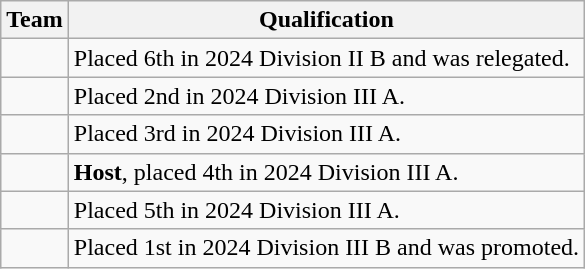<table class="wikitable">
<tr>
<th>Team</th>
<th>Qualification</th>
</tr>
<tr>
<td></td>
<td>Placed 6th in 2024 Division II B and was relegated.</td>
</tr>
<tr>
<td></td>
<td>Placed 2nd in 2024 Division III A.</td>
</tr>
<tr>
<td></td>
<td>Placed 3rd in 2024 Division III A.</td>
</tr>
<tr>
<td></td>
<td><strong>Host</strong>, placed 4th in 2024 Division III A.</td>
</tr>
<tr>
<td></td>
<td>Placed 5th in 2024 Division III A.</td>
</tr>
<tr>
<td></td>
<td>Placed 1st in 2024 Division III B and was promoted.</td>
</tr>
</table>
